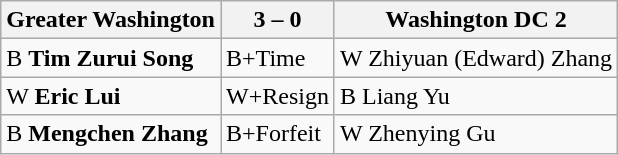<table class="wikitable">
<tr>
<th>Greater Washington</th>
<th>3 – 0</th>
<th>Washington DC 2</th>
</tr>
<tr>
<td>B <strong>Tim Zurui Song</strong></td>
<td>B+Time</td>
<td>W Zhiyuan (Edward) Zhang</td>
</tr>
<tr>
<td>W <strong>Eric Lui</strong></td>
<td>W+Resign</td>
<td>B Liang Yu</td>
</tr>
<tr>
<td>B <strong>Mengchen Zhang</strong></td>
<td>B+Forfeit</td>
<td>W Zhenying Gu</td>
</tr>
</table>
